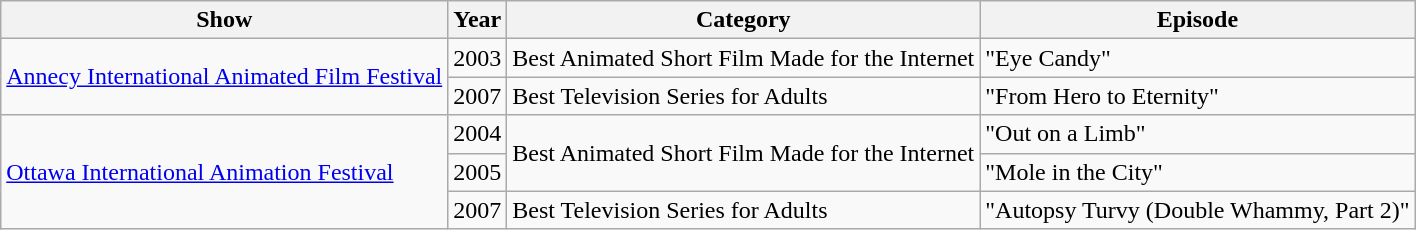<table class="wikitable">
<tr>
<th>Show</th>
<th>Year</th>
<th>Category</th>
<th>Episode</th>
</tr>
<tr>
<td rowspan=2><a href='#'>Annecy International Animated Film Festival</a></td>
<td>2003</td>
<td>Best Animated Short Film Made for the Internet</td>
<td>"Eye Candy"</td>
</tr>
<tr>
<td>2007</td>
<td>Best Television Series for Adults</td>
<td>"From Hero to Eternity"</td>
</tr>
<tr>
<td rowspan=3><a href='#'>Ottawa International Animation Festival</a></td>
<td>2004</td>
<td rowspan=2>Best Animated Short Film Made for the Internet</td>
<td>"Out on a Limb"</td>
</tr>
<tr>
<td>2005</td>
<td>"Mole in the City"</td>
</tr>
<tr>
<td>2007</td>
<td>Best Television Series for Adults</td>
<td>"Autopsy Turvy (Double Whammy, Part 2)"</td>
</tr>
</table>
